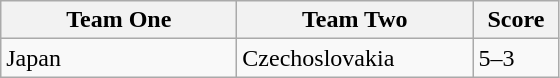<table class="wikitable">
<tr>
<th width=150>Team One</th>
<th width=150>Team Two</th>
<th width=50>Score</th>
</tr>
<tr>
<td>Japan</td>
<td>Czechoslovakia</td>
<td>5–3</td>
</tr>
</table>
